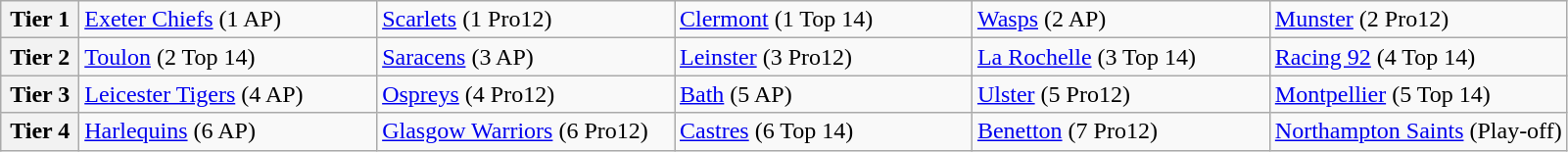<table class="wikitable">
<tr>
<th width=5%>Tier 1</th>
<td width=19%> <a href='#'>Exeter Chiefs</a> (1 AP)</td>
<td width=19%> <a href='#'>Scarlets</a> (1 Pro12)</td>
<td width=19%> <a href='#'>Clermont</a> (1 Top 14)</td>
<td width=19%> <a href='#'>Wasps</a> (2 AP)</td>
<td width=19%> <a href='#'>Munster</a> (2 Pro12)</td>
</tr>
<tr>
<th width=5%>Tier 2</th>
<td width=19%> <a href='#'>Toulon</a> (2 Top 14)</td>
<td width=19%> <a href='#'>Saracens</a> (3 AP)</td>
<td width=19%> <a href='#'>Leinster</a> (3 Pro12)</td>
<td width=19%> <a href='#'>La Rochelle</a> (3 Top 14)</td>
<td width=19%> <a href='#'>Racing 92</a> (4 Top 14)</td>
</tr>
<tr>
<th width=5%>Tier 3</th>
<td width=19%> <a href='#'>Leicester Tigers</a> (4 AP)</td>
<td width=19%> <a href='#'>Ospreys</a> (4 Pro12)</td>
<td width=19%> <a href='#'>Bath</a> (5 AP)</td>
<td width=19%> <a href='#'>Ulster</a> (5 Pro12)</td>
<td width=19%> <a href='#'>Montpellier</a> (5 Top 14)</td>
</tr>
<tr>
<th width=5%>Tier 4</th>
<td width=19%> <a href='#'>Harlequins</a> (6 AP)</td>
<td width=19%> <a href='#'>Glasgow Warriors</a> (6 Pro12)</td>
<td width=19%> <a href='#'>Castres</a> (6 Top 14)</td>
<td width=19%> <a href='#'>Benetton</a> (7 Pro12)</td>
<td width=19%> <a href='#'>Northampton Saints</a> (Play-off)</td>
</tr>
</table>
